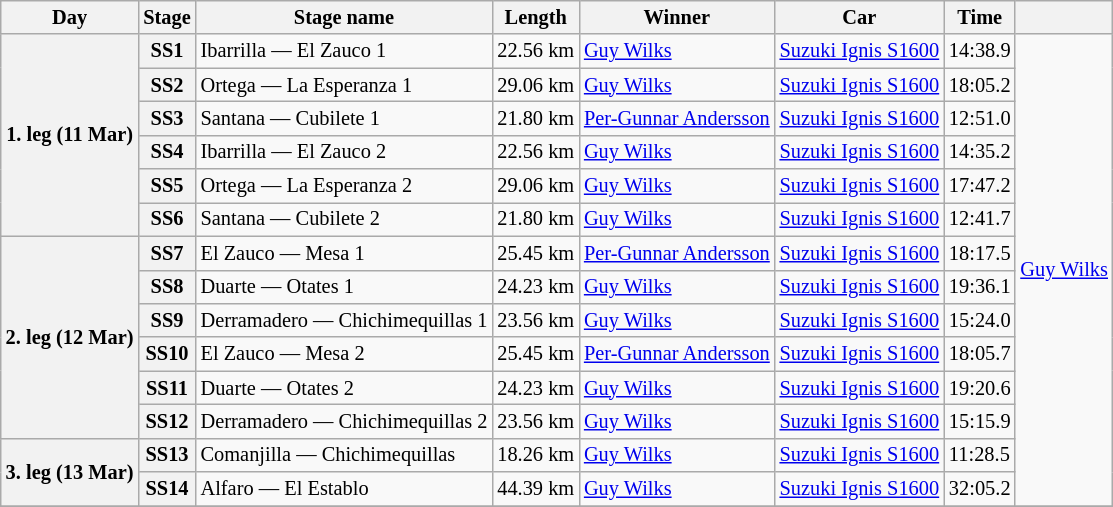<table class="wikitable" style="font-size: 85%;">
<tr>
<th>Day</th>
<th>Stage</th>
<th>Stage name</th>
<th>Length</th>
<th>Winner</th>
<th>Car</th>
<th>Time</th>
<th></th>
</tr>
<tr>
<th rowspan="6">1. leg (11 Mar)</th>
<th>SS1</th>
<td>Ibarrilla — El Zauco 1</td>
<td align="center">22.56 km</td>
<td> <a href='#'>Guy Wilks</a></td>
<td><a href='#'>Suzuki Ignis S1600</a></td>
<td>14:38.9</td>
<td rowspan="14"> <a href='#'>Guy Wilks</a></td>
</tr>
<tr>
<th>SS2</th>
<td>Ortega — La Esperanza 1</td>
<td align="center">29.06 km</td>
<td> <a href='#'>Guy Wilks</a></td>
<td><a href='#'>Suzuki Ignis S1600</a></td>
<td>18:05.2</td>
</tr>
<tr>
<th>SS3</th>
<td>Santana — Cubilete 1</td>
<td align="center">21.80 km</td>
<td> <a href='#'>Per-Gunnar Andersson</a></td>
<td><a href='#'>Suzuki Ignis S1600</a></td>
<td>12:51.0</td>
</tr>
<tr>
<th>SS4</th>
<td>Ibarrilla — El Zauco 2</td>
<td align="center">22.56 km</td>
<td> <a href='#'>Guy Wilks</a></td>
<td><a href='#'>Suzuki Ignis S1600</a></td>
<td>14:35.2</td>
</tr>
<tr>
<th>SS5</th>
<td>Ortega — La Esperanza 2</td>
<td align="center">29.06 km</td>
<td> <a href='#'>Guy Wilks</a></td>
<td><a href='#'>Suzuki Ignis S1600</a></td>
<td>17:47.2</td>
</tr>
<tr>
<th>SS6</th>
<td>Santana — Cubilete 2</td>
<td align="center">21.80 km</td>
<td> <a href='#'>Guy Wilks</a></td>
<td><a href='#'>Suzuki Ignis S1600</a></td>
<td>12:41.7</td>
</tr>
<tr>
<th rowspan="6">2. leg (12 Mar)</th>
<th>SS7</th>
<td>El Zauco — Mesa 1</td>
<td align="center">25.45 km</td>
<td> <a href='#'>Per-Gunnar Andersson</a></td>
<td><a href='#'>Suzuki Ignis S1600</a></td>
<td>18:17.5</td>
</tr>
<tr>
<th>SS8</th>
<td>Duarte — Otates 1</td>
<td align="center">24.23 km</td>
<td> <a href='#'>Guy Wilks</a></td>
<td><a href='#'>Suzuki Ignis S1600</a></td>
<td>19:36.1</td>
</tr>
<tr>
<th>SS9</th>
<td>Derramadero — Chichimequillas 1</td>
<td align="center">23.56 km</td>
<td> <a href='#'>Guy Wilks</a></td>
<td><a href='#'>Suzuki Ignis S1600</a></td>
<td>15:24.0</td>
</tr>
<tr>
<th>SS10</th>
<td>El Zauco — Mesa 2</td>
<td align="center">25.45 km</td>
<td> <a href='#'>Per-Gunnar Andersson</a></td>
<td><a href='#'>Suzuki Ignis S1600</a></td>
<td>18:05.7</td>
</tr>
<tr>
<th>SS11</th>
<td>Duarte — Otates 2</td>
<td align="center">24.23 km</td>
<td> <a href='#'>Guy Wilks</a></td>
<td><a href='#'>Suzuki Ignis S1600</a></td>
<td>19:20.6</td>
</tr>
<tr>
<th>SS12</th>
<td>Derramadero — Chichimequillas 2</td>
<td align="center">23.56 km</td>
<td> <a href='#'>Guy Wilks</a></td>
<td><a href='#'>Suzuki Ignis S1600</a></td>
<td>15:15.9</td>
</tr>
<tr>
<th rowspan="2">3. leg (13 Mar)</th>
<th>SS13</th>
<td>Comanjilla — Chichimequillas</td>
<td align="center">18.26 km</td>
<td> <a href='#'>Guy Wilks</a></td>
<td><a href='#'>Suzuki Ignis S1600</a></td>
<td>11:28.5</td>
</tr>
<tr>
<th>SS14</th>
<td>Alfaro — El Establo</td>
<td align="center">44.39 km</td>
<td> <a href='#'>Guy Wilks</a></td>
<td><a href='#'>Suzuki Ignis S1600</a></td>
<td>32:05.2</td>
</tr>
<tr>
</tr>
</table>
